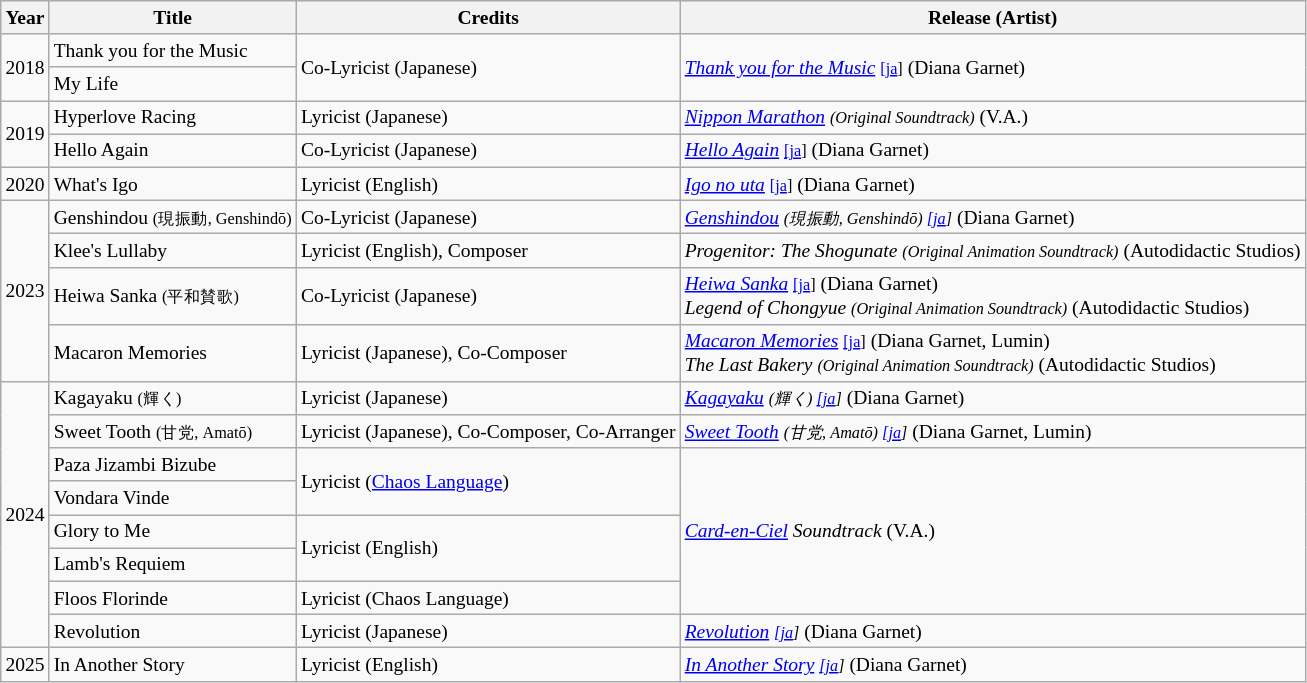<table class="wikitable" style="font-size:small; margin-right:0px;">
<tr>
<th>Year</th>
<th>Title</th>
<th>Credits</th>
<th>Release (Artist)</th>
</tr>
<tr>
<td rowspan="2">2018</td>
<td>Thank you for the Music</td>
<td rowspan="2">Co-Lyricist (Japanese)</td>
<td rowspan="2"><a href='#'><em>Thank you for the Music</em></a> <small><a href='#'>[ja</a>]</small> (Diana Garnet)</td>
</tr>
<tr>
<td>My Life</td>
</tr>
<tr>
<td rowspan="2">2019</td>
<td>Hyperlove Racing</td>
<td>Lyricist (Japanese)</td>
<td><em><a href='#'>Nippon Marathon</a> <small>(Original Soundtrack)</small></em> (V.A.)</td>
</tr>
<tr>
<td>Hello Again</td>
<td>Co-Lyricist (Japanese)</td>
<td><a href='#'><em>Hello Again</em></a> <small><a href='#'>[ja</a>]</small> (Diana Garnet)</td>
</tr>
<tr>
<td>2020</td>
<td>What's Igo</td>
<td>Lyricist (English)</td>
<td><em><a href='#'>Igo no uta</a></em> <small><a href='#'>[ja</a>]</small> (Diana Garnet)</td>
</tr>
<tr>
<td rowspan="4">2023</td>
<td>Genshindou <small>(現振動, Genshindō)</small></td>
<td>Co-Lyricist (Japanese)</td>
<td><em><a href='#'>Genshindou</a> <small>(現振動, Genshindō) <a href='#'>[ja</a>]</small></em> (Diana Garnet)</td>
</tr>
<tr>
<td>Klee's Lullaby</td>
<td>Lyricist (English), Composer</td>
<td><em>Progenitor: The Shogunate <small>(Original Animation Soundtrack)</small></em> (Autodidactic Studios)</td>
</tr>
<tr>
<td>Heiwa Sanka <small>(平和賛歌)</small></td>
<td>Co-Lyricist (Japanese)</td>
<td><em><a href='#'>Heiwa Sanka</a></em> <small><a href='#'>[ja</a>]</small> (Diana Garnet)<br><em>Legend of Chongyue <small>(Original Animation Soundtrack)</small></em> (Autodidactic Studios)</td>
</tr>
<tr>
<td>Macaron Memories</td>
<td>Lyricist (Japanese), Co-Composer</td>
<td><em><a href='#'>Macaron Memories</a></em> <small><a href='#'>[ja</a>]</small> (Diana Garnet, Lumin)<br><em>The Last Bakery <small>(Original Animation Soundtrack)</small></em> (Autodidactic Studios)</td>
</tr>
<tr>
<td rowspan="8">2024</td>
<td>Kagayaku <small>(輝く)</small></td>
<td>Lyricist (Japanese)</td>
<td><em><a href='#'>Kagayaku</a> <small>(輝く) <a href='#'>[ja</a>]</small></em> (Diana Garnet)</td>
</tr>
<tr>
<td>Sweet Tooth <small>(甘党, Amatō)</small></td>
<td>Lyricist (Japanese), Co-Composer, Co-Arranger</td>
<td><em><a href='#'>Sweet Tooth</a> <small>(甘党, Amatō) <a href='#'>[ja</a>]</small></em> (Diana Garnet, Lumin)</td>
</tr>
<tr>
<td>Paza Jizambi Bizube</td>
<td rowspan="2">Lyricist (<a href='#'>Chaos Language</a>)</td>
<td rowspan="5"><em><a href='#'>Card-en-Ciel</a> Soundtrack</em> (V.A.)</td>
</tr>
<tr>
<td>Vondara Vinde</td>
</tr>
<tr>
<td>Glory to Me</td>
<td rowspan="2">Lyricist (English)</td>
</tr>
<tr>
<td>Lamb's Requiem</td>
</tr>
<tr>
<td>Floos Florinde</td>
<td>Lyricist (Chaos Language)</td>
</tr>
<tr>
<td>Revolution</td>
<td>Lyricist (Japanese)</td>
<td><em><a href='#'>Revolution</a> <small><a href='#'>[ja</a>]</small></em> (Diana Garnet)</td>
</tr>
<tr>
<td>2025</td>
<td>In Another Story</td>
<td>Lyricist (English)</td>
<td><em><a href='#'>In Another Story</a> <small><a href='#'>[ja</a>]</small></em> (Diana Garnet)</td>
</tr>
</table>
